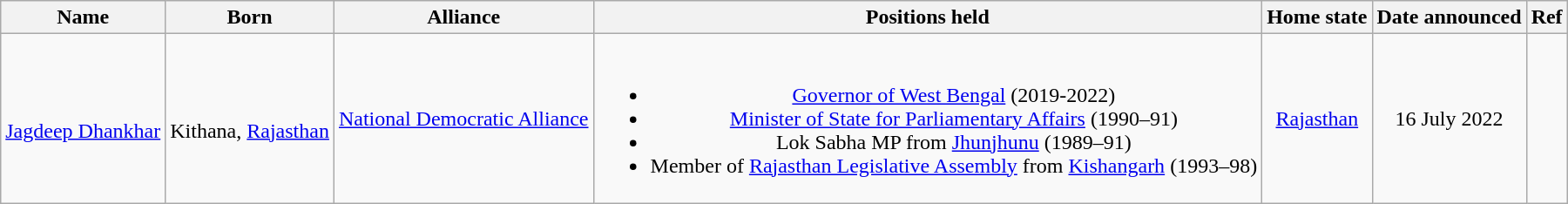<table class="wikitable sortable mw-collapsible" style="text-align:center">
<tr>
<th>Name</th>
<th>Born</th>
<th>Alliance</th>
<th>Positions held</th>
<th>Home state</th>
<th>Date announced</th>
<th class="unsortable">Ref</th>
</tr>
<tr>
<td><br> <a href='#'>Jagdeep Dhankhar</a></td>
<td><br>Kithana, <a href='#'>Rajasthan</a></td>
<td><a href='#'>National Democratic Alliance</a></td>
<td><br><ul><li><a href='#'>Governor of West Bengal</a> (2019-2022)</li><li><a href='#'>Minister of State for Parliamentary Affairs</a> (1990–91)</li><li>Lok Sabha MP from <a href='#'>Jhunjhunu</a> (1989–91)</li><li>Member of <a href='#'>Rajasthan Legislative Assembly</a> from <a href='#'>Kishangarh</a> (1993–98)</li></ul></td>
<td><a href='#'>Rajasthan</a></td>
<td>16 July 2022</td>
<td></td>
</tr>
</table>
